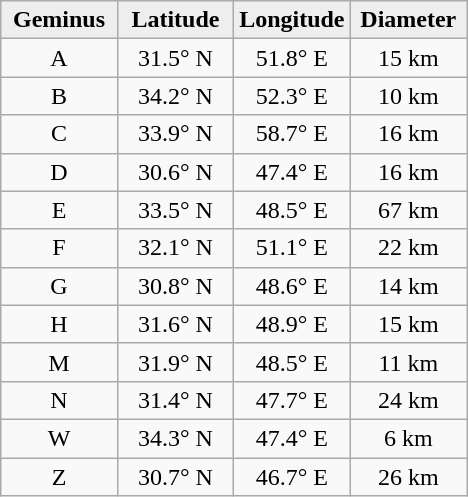<table class="wikitable">
<tr>
<th width="25%" style="background:#eeeeee;">Geminus</th>
<th width="25%" style="background:#eeeeee;">Latitude</th>
<th width="25%" style="background:#eeeeee;">Longitude</th>
<th width="25%" style="background:#eeeeee;">Diameter</th>
</tr>
<tr>
<td align="center">A</td>
<td align="center">31.5° N</td>
<td align="center">51.8° E</td>
<td align="center">15 km</td>
</tr>
<tr>
<td align="center">B</td>
<td align="center">34.2° N</td>
<td align="center">52.3° E</td>
<td align="center">10 km</td>
</tr>
<tr>
<td align="center">C</td>
<td align="center">33.9° N</td>
<td align="center">58.7° E</td>
<td align="center">16 km</td>
</tr>
<tr>
<td align="center">D</td>
<td align="center">30.6° N</td>
<td align="center">47.4° E</td>
<td align="center">16 km</td>
</tr>
<tr>
<td align="center">E</td>
<td align="center">33.5° N</td>
<td align="center">48.5° E</td>
<td align="center">67 km</td>
</tr>
<tr>
<td align="center">F</td>
<td align="center">32.1° N</td>
<td align="center">51.1° E</td>
<td align="center">22 km</td>
</tr>
<tr>
<td align="center">G</td>
<td align="center">30.8° N</td>
<td align="center">48.6° E</td>
<td align="center">14 km</td>
</tr>
<tr>
<td align="center">H</td>
<td align="center">31.6° N</td>
<td align="center">48.9° E</td>
<td align="center">15 km</td>
</tr>
<tr>
<td align="center">M</td>
<td align="center">31.9° N</td>
<td align="center">48.5° E</td>
<td align="center">11 km</td>
</tr>
<tr>
<td align="center">N</td>
<td align="center">31.4° N</td>
<td align="center">47.7° E</td>
<td align="center">24 km</td>
</tr>
<tr>
<td align="center">W</td>
<td align="center">34.3° N</td>
<td align="center">47.4° E</td>
<td align="center">6 km</td>
</tr>
<tr>
<td align="center">Z</td>
<td align="center">30.7° N</td>
<td align="center">46.7° E</td>
<td align="center">26 km</td>
</tr>
</table>
